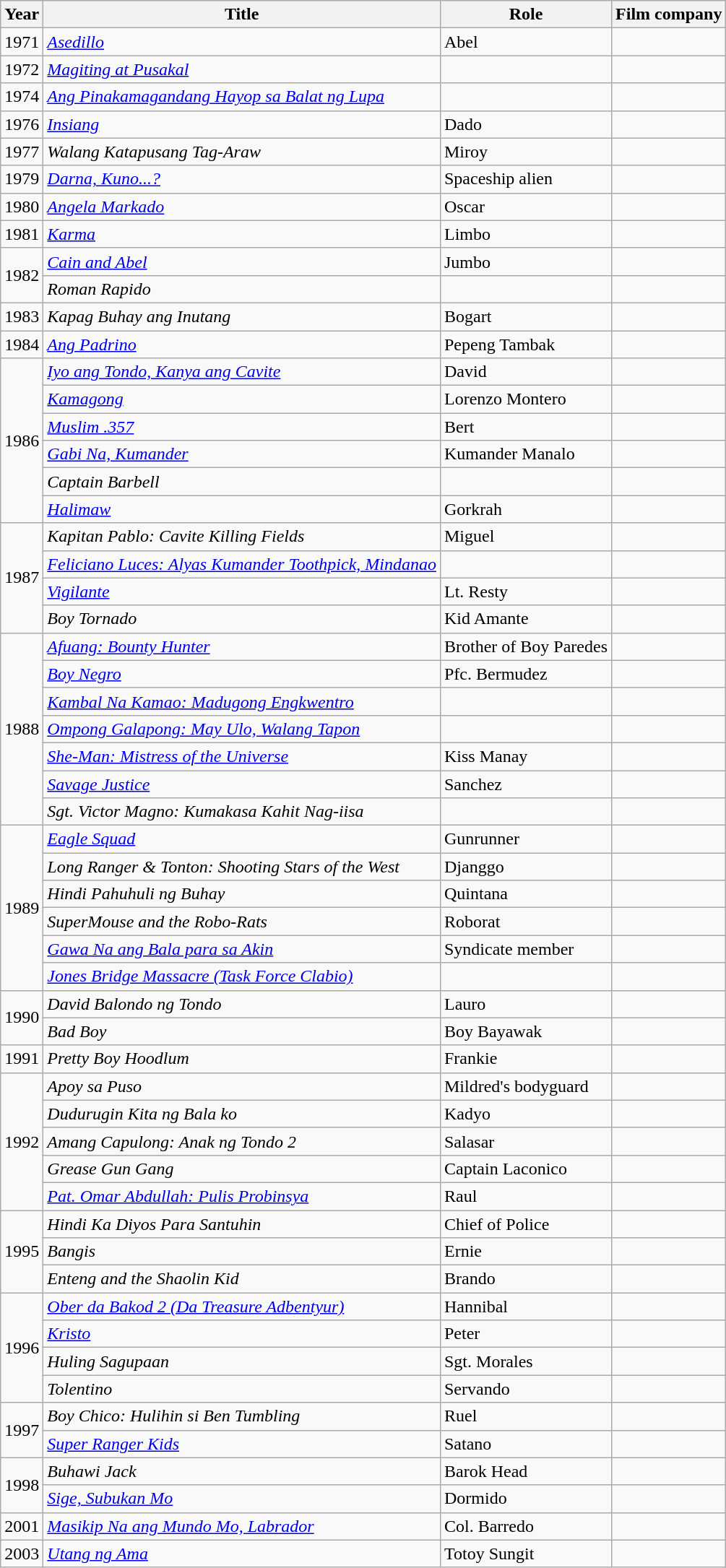<table class="wikitable sortable">
<tr>
<th>Year</th>
<th>Title</th>
<th>Role</th>
<th>Film company</th>
</tr>
<tr>
<td>1971</td>
<td><em><a href='#'>Asedillo</a></em></td>
<td>Abel</td>
<td> </td>
</tr>
<tr>
<td>1972</td>
<td><em><a href='#'>Magiting at Pusakal</a></em></td>
<td></td>
<td> </td>
</tr>
<tr>
<td>1974</td>
<td><em><a href='#'>Ang Pinakamagandang Hayop sa Balat ng Lupa</a></em></td>
<td></td>
<td> </td>
</tr>
<tr>
<td>1976</td>
<td><em><a href='#'>Insiang</a></em></td>
<td>Dado</td>
<td> </td>
</tr>
<tr>
<td>1977</td>
<td><em>Walang Katapusang Tag-Araw</em></td>
<td>Miroy</td>
<td> </td>
</tr>
<tr>
<td>1979</td>
<td><em><a href='#'>Darna, Kuno...?</a></em></td>
<td>Spaceship alien</td>
<td> </td>
</tr>
<tr>
<td>1980</td>
<td><em><a href='#'>Angela Markado</a></em></td>
<td>Oscar</td>
<td> </td>
</tr>
<tr>
<td>1981</td>
<td><em><a href='#'>Karma</a></em></td>
<td>Limbo</td>
<td> </td>
</tr>
<tr>
<td rowspan="2">1982</td>
<td><em><a href='#'>Cain and Abel</a></em></td>
<td>Jumbo</td>
<td> </td>
</tr>
<tr>
<td><em>Roman Rapido</em></td>
<td></td>
<td></td>
</tr>
<tr>
<td>1983</td>
<td><em>Kapag Buhay ang Inutang</em></td>
<td>Bogart</td>
<td> </td>
</tr>
<tr>
<td>1984</td>
<td><em><a href='#'>Ang Padrino</a></em></td>
<td>Pepeng Tambak</td>
<td></td>
</tr>
<tr>
<td rowspan="6">1986</td>
<td><em><a href='#'>Iyo ang Tondo, Kanya ang Cavite</a></em></td>
<td>David</td>
<td> </td>
</tr>
<tr>
<td><em><a href='#'>Kamagong</a></em></td>
<td>Lorenzo Montero</td>
<td> </td>
</tr>
<tr>
<td><em><a href='#'>Muslim .357</a></em></td>
<td>Bert</td>
<td> </td>
</tr>
<tr>
<td><em><a href='#'>Gabi Na, Kumander</a></em></td>
<td>Kumander Manalo</td>
<td> </td>
</tr>
<tr>
<td><em>Captain Barbell</em></td>
<td></td>
<td> </td>
</tr>
<tr>
<td><em><a href='#'>Halimaw</a></em></td>
<td>Gorkrah</td>
<td> </td>
</tr>
<tr>
<td rowspan="4">1987</td>
<td><em>Kapitan Pablo: Cavite Killing Fields</em></td>
<td>Miguel</td>
<td> </td>
</tr>
<tr>
<td><em><a href='#'>Feliciano Luces: Alyas Kumander Toothpick, Mindanao</a></em></td>
<td></td>
<td> </td>
</tr>
<tr>
<td><em><a href='#'>Vigilante</a></em></td>
<td>Lt. Resty</td>
<td> </td>
</tr>
<tr>
<td><em>Boy Tornado</em></td>
<td>Kid Amante</td>
<td> </td>
</tr>
<tr>
<td rowspan="7">1988</td>
<td><em><a href='#'>Afuang: Bounty Hunter</a></em></td>
<td>Brother of Boy Paredes</td>
<td> </td>
</tr>
<tr>
<td><em><a href='#'>Boy Negro</a></em></td>
<td>Pfc. Bermudez</td>
<td> </td>
</tr>
<tr>
<td><em><a href='#'>Kambal Na Kamao: Madugong Engkwentro</a></em></td>
<td></td>
<td> </td>
</tr>
<tr>
<td><em><a href='#'>Ompong Galapong: May Ulo, Walang Tapon</a></em></td>
<td></td>
<td> </td>
</tr>
<tr>
<td><em><a href='#'>She-Man: Mistress of the Universe</a></em></td>
<td>Kiss Manay</td>
<td> </td>
</tr>
<tr>
<td><em><a href='#'>Savage Justice</a></em></td>
<td>Sanchez</td>
<td> </td>
</tr>
<tr>
<td><em>Sgt. Victor Magno: Kumakasa Kahit Nag-iisa</em></td>
<td></td>
<td> </td>
</tr>
<tr>
<td rowspan="6">1989</td>
<td><em><a href='#'>Eagle Squad</a></em></td>
<td>Gunrunner</td>
<td> </td>
</tr>
<tr>
<td><em>Long Ranger & Tonton: Shooting Stars of the West</em></td>
<td>Djanggo</td>
<td> </td>
</tr>
<tr>
<td><em>Hindi Pahuhuli ng Buhay</em></td>
<td>Quintana</td>
<td> </td>
</tr>
<tr>
<td><em>SuperMouse and the Robo-Rats</em></td>
<td>Roborat</td>
<td> </td>
</tr>
<tr>
<td><em><a href='#'>Gawa Na ang Bala para sa Akin</a></em></td>
<td>Syndicate member</td>
<td> </td>
</tr>
<tr>
<td><em><a href='#'>Jones Bridge Massacre (Task Force Clabio)</a></em></td>
<td></td>
<td> </td>
</tr>
<tr>
<td rowspan="2">1990</td>
<td><em>David Balondo ng Tondo</em></td>
<td>Lauro</td>
<td> </td>
</tr>
<tr>
<td><em>Bad Boy</em></td>
<td>Boy Bayawak</td>
<td> </td>
</tr>
<tr>
<td>1991</td>
<td><em>Pretty Boy Hoodlum</em></td>
<td>Frankie</td>
<td> </td>
</tr>
<tr>
<td rowspan="5">1992</td>
<td><em>Apoy sa Puso</em></td>
<td>Mildred's bodyguard</td>
<td> </td>
</tr>
<tr>
<td><em>Dudurugin Kita ng Bala ko</em></td>
<td>Kadyo</td>
<td> </td>
</tr>
<tr>
<td><em>Amang Capulong: Anak ng Tondo 2</em></td>
<td>Salasar</td>
<td> </td>
</tr>
<tr>
<td><em>Grease Gun Gang</em></td>
<td>Captain Laconico</td>
<td> </td>
</tr>
<tr>
<td><em><a href='#'>Pat. Omar Abdullah: Pulis Probinsya</a></em></td>
<td>Raul</td>
<td> </td>
</tr>
<tr>
<td rowspan="3">1995</td>
<td><em>Hindi Ka Diyos Para Santuhin</em></td>
<td>Chief of Police</td>
<td> </td>
</tr>
<tr>
<td><em>Bangis</em></td>
<td>Ernie</td>
<td> </td>
</tr>
<tr>
<td><em>Enteng and the Shaolin Kid</em></td>
<td>Brando</td>
<td> </td>
</tr>
<tr>
<td rowspan="4">1996</td>
<td><em><a href='#'>Ober da Bakod 2 (Da Treasure Adbentyur)</a></em></td>
<td>Hannibal</td>
<td> </td>
</tr>
<tr>
<td><em><a href='#'>Kristo</a></em></td>
<td>Peter</td>
<td> </td>
</tr>
<tr>
<td><em>Huling Sagupaan</em></td>
<td>Sgt. Morales</td>
<td> </td>
</tr>
<tr>
<td><em>Tolentino</em></td>
<td>Servando</td>
<td> </td>
</tr>
<tr>
<td rowspan="2">1997</td>
<td><em>Boy Chico: Hulihin si Ben Tumbling</em></td>
<td>Ruel</td>
<td> </td>
</tr>
<tr>
<td><em><a href='#'>Super Ranger Kids</a></em></td>
<td>Satano</td>
<td> </td>
</tr>
<tr>
<td rowspan="2">1998</td>
<td><em>Buhawi Jack</em></td>
<td>Barok Head</td>
<td> </td>
</tr>
<tr>
<td><em><a href='#'>Sige, Subukan Mo</a></em></td>
<td>Dormido</td>
<td> </td>
</tr>
<tr>
<td>2001</td>
<td><em><a href='#'>Masikip Na ang Mundo Mo, Labrador</a></em></td>
<td>Col. Barredo</td>
<td> </td>
</tr>
<tr>
<td>2003</td>
<td><em><a href='#'>Utang ng Ama</a></em></td>
<td>Totoy Sungit</td>
<td> </td>
</tr>
</table>
